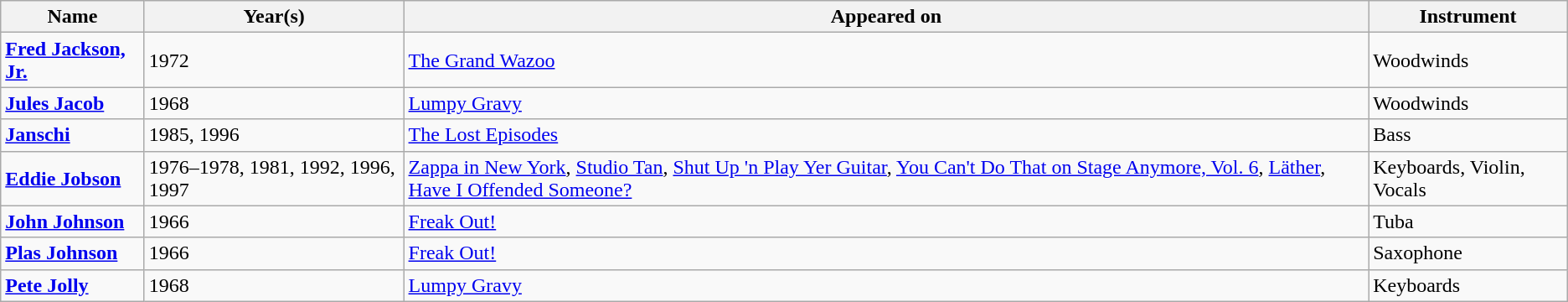<table class="wikitable">
<tr>
<th>Name</th>
<th>Year(s)</th>
<th>Appeared on</th>
<th>Instrument</th>
</tr>
<tr>
<td><strong><a href='#'>Fred Jackson, Jr.</a></strong></td>
<td>1972</td>
<td><a href='#'>The Grand Wazoo</a></td>
<td>Woodwinds</td>
</tr>
<tr>
<td><strong><a href='#'>Jules Jacob</a></strong></td>
<td>1968</td>
<td><a href='#'>Lumpy Gravy</a></td>
<td>Woodwinds</td>
</tr>
<tr>
<td><strong><a href='#'>Janschi</a></strong></td>
<td>1985, 1996</td>
<td><a href='#'>The Lost Episodes</a></td>
<td>Bass</td>
</tr>
<tr>
<td><strong><a href='#'>Eddie Jobson</a></strong></td>
<td>1976–1978, 1981, 1992, 1996, 1997</td>
<td><a href='#'>Zappa in New York</a>, <a href='#'>Studio Tan</a>, <a href='#'>Shut Up 'n Play Yer Guitar</a>, <a href='#'>You Can't Do That on Stage Anymore, Vol. 6</a>, <a href='#'>Läther</a>, <a href='#'>Have I Offended Someone?</a></td>
<td>Keyboards, Violin, Vocals</td>
</tr>
<tr>
<td><strong><a href='#'>John Johnson</a></strong></td>
<td>1966</td>
<td><a href='#'>Freak Out!</a></td>
<td>Tuba</td>
</tr>
<tr>
<td><strong><a href='#'>Plas Johnson</a></strong></td>
<td>1966</td>
<td><a href='#'>Freak Out!</a></td>
<td>Saxophone</td>
</tr>
<tr>
<td><strong><a href='#'>Pete Jolly</a></strong></td>
<td>1968</td>
<td><a href='#'>Lumpy Gravy</a></td>
<td>Keyboards</td>
</tr>
</table>
